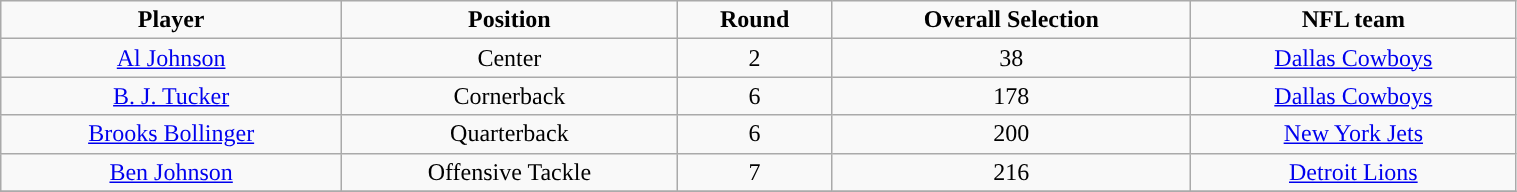<table class="wikitable" width="80%">
<tr align="center">
<td><strong>Player</strong></td>
<td><strong>Position</strong></td>
<td><strong>Round</strong></td>
<td><strong>Overall Selection</strong></td>
<td><strong>NFL team</strong></td>
</tr>
<tr align="center" bgcolor="">
<td><a href='#'>Al Johnson</a></td>
<td>Center</td>
<td>2</td>
<td>38</td>
<td><a href='#'>Dallas Cowboys</a></td>
</tr>
<tr align="center" bgcolor="">
<td><a href='#'>B. J. Tucker</a></td>
<td>Cornerback</td>
<td>6</td>
<td>178</td>
<td><a href='#'>Dallas Cowboys</a></td>
</tr>
<tr align="center" bgcolor="">
<td><a href='#'>Brooks Bollinger</a></td>
<td>Quarterback</td>
<td>6</td>
<td>200</td>
<td><a href='#'>New York Jets</a></td>
</tr>
<tr align="center" bgcolor="">
<td><a href='#'>Ben Johnson</a></td>
<td>Offensive Tackle</td>
<td>7</td>
<td>216</td>
<td><a href='#'>Detroit Lions</a></td>
</tr>
<tr align="center" bgcolor="">
</tr>
</table>
